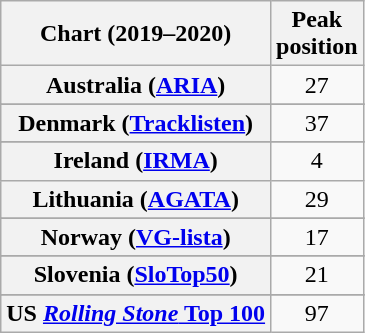<table class="wikitable sortable plainrowheaders" style="text-align:center">
<tr>
<th scope="col">Chart (2019–2020)</th>
<th scope="col">Peak<br>position</th>
</tr>
<tr>
<th scope="row">Australia (<a href='#'>ARIA</a>)</th>
<td>27</td>
</tr>
<tr>
</tr>
<tr>
</tr>
<tr>
</tr>
<tr>
</tr>
<tr>
</tr>
<tr>
<th scope="row">Denmark (<a href='#'>Tracklisten</a>)</th>
<td>37</td>
</tr>
<tr>
</tr>
<tr>
</tr>
<tr>
</tr>
<tr>
<th scope="row">Ireland (<a href='#'>IRMA</a>)</th>
<td>4</td>
</tr>
<tr>
<th scope="row">Lithuania (<a href='#'>AGATA</a>)</th>
<td>29</td>
</tr>
<tr>
</tr>
<tr>
</tr>
<tr>
<th scope="row">Norway (<a href='#'>VG-lista</a>)</th>
<td>17</td>
</tr>
<tr>
</tr>
<tr>
</tr>
<tr>
<th scope="row">Slovenia (<a href='#'>SloTop50</a>)</th>
<td>21</td>
</tr>
<tr>
</tr>
<tr>
</tr>
<tr>
</tr>
<tr>
</tr>
<tr>
</tr>
<tr>
</tr>
<tr>
</tr>
<tr>
<th scope="row">US <a href='#'><em>Rolling Stone</em> Top 100</a></th>
<td>97</td>
</tr>
</table>
